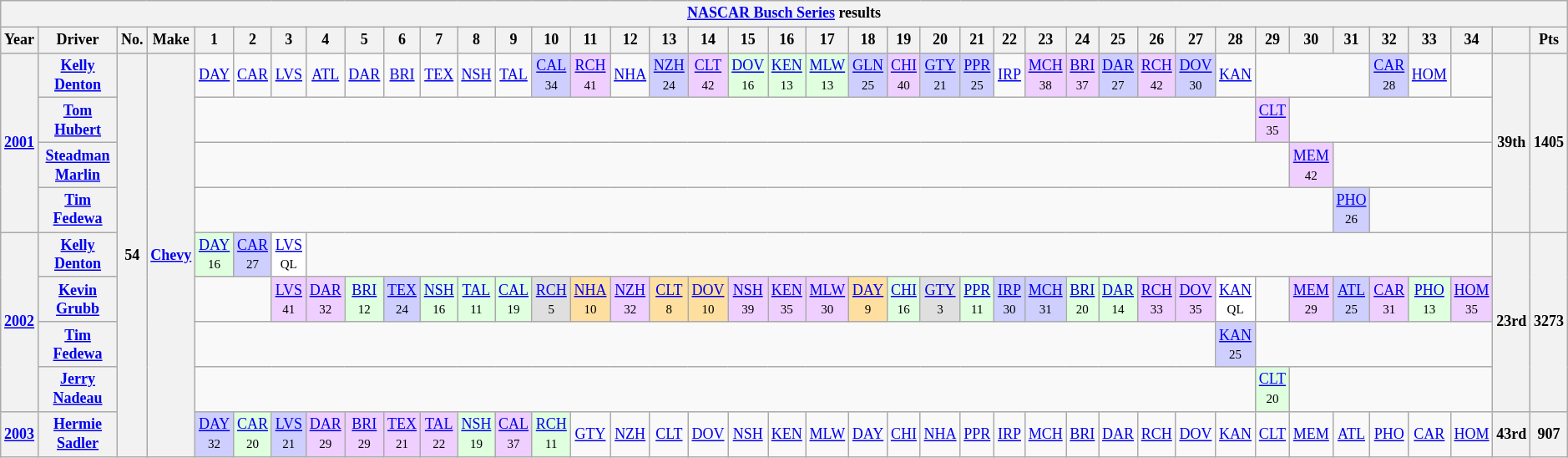<table class="wikitable" style="text-align:center; font-size:75%">
<tr>
<th colspan=42><a href='#'>NASCAR Busch Series</a> results</th>
</tr>
<tr>
<th>Year</th>
<th>Driver</th>
<th>No.</th>
<th>Make</th>
<th>1</th>
<th>2</th>
<th>3</th>
<th>4</th>
<th>5</th>
<th>6</th>
<th>7</th>
<th>8</th>
<th>9</th>
<th>10</th>
<th>11</th>
<th>12</th>
<th>13</th>
<th>14</th>
<th>15</th>
<th>16</th>
<th>17</th>
<th>18</th>
<th>19</th>
<th>20</th>
<th>21</th>
<th>22</th>
<th>23</th>
<th>24</th>
<th>25</th>
<th>26</th>
<th>27</th>
<th>28</th>
<th>29</th>
<th>30</th>
<th>31</th>
<th>32</th>
<th>33</th>
<th>34</th>
<th></th>
<th>Pts</th>
</tr>
<tr>
<th rowspan=4><a href='#'>2001</a></th>
<th><a href='#'>Kelly Denton</a></th>
<th rowspan=9>54</th>
<th rowspan=9><a href='#'>Chevy</a></th>
<td><a href='#'>DAY</a></td>
<td><a href='#'>CAR</a></td>
<td><a href='#'>LVS</a></td>
<td><a href='#'>ATL</a></td>
<td><a href='#'>DAR</a></td>
<td><a href='#'>BRI</a></td>
<td><a href='#'>TEX</a></td>
<td><a href='#'>NSH</a></td>
<td><a href='#'>TAL</a></td>
<td style="background:#CFCFFF;"><a href='#'>CAL</a><br><small>34</small></td>
<td style="background:#EFCFFF;"><a href='#'>RCH</a><br><small>41</small></td>
<td><a href='#'>NHA</a></td>
<td style="background:#CFCFFF;"><a href='#'>NZH</a><br><small>24</small></td>
<td style="background:#EFCFFF;"><a href='#'>CLT</a><br><small>42</small></td>
<td style="background:#DFFFDF;"><a href='#'>DOV</a><br><small>16</small></td>
<td style="background:#DFFFDF;"><a href='#'>KEN</a><br><small>13</small></td>
<td style="background:#DFFFDF;"><a href='#'>MLW</a><br><small>13</small></td>
<td style="background:#CFCFFF;"><a href='#'>GLN</a><br><small>25</small></td>
<td style="background:#EFCFFF;"><a href='#'>CHI</a><br><small>40</small></td>
<td style="background:#CFCFFF;"><a href='#'>GTY</a><br><small>21</small></td>
<td style="background:#CFCFFF;"><a href='#'>PPR</a><br><small>25</small></td>
<td><a href='#'>IRP</a></td>
<td style="background:#EFCFFF;"><a href='#'>MCH</a><br><small>38</small></td>
<td style="background:#EFCFFF;"><a href='#'>BRI</a><br><small>37</small></td>
<td style="background:#CFCFFF;"><a href='#'>DAR</a><br><small>27</small></td>
<td style="background:#EFCFFF;"><a href='#'>RCH</a><br><small>42</small></td>
<td style="background:#CFCFFF;"><a href='#'>DOV</a><br><small>30</small></td>
<td><a href='#'>KAN</a></td>
<td colspan=3></td>
<td style="background:#CFCFFF;"><a href='#'>CAR</a><br><small>28</small></td>
<td><a href='#'>HOM</a></td>
<td></td>
<th rowspan=4>39th</th>
<th rowspan=4>1405</th>
</tr>
<tr>
<th><a href='#'>Tom Hubert</a></th>
<td colspan=28></td>
<td style="background:#EFCFFF;"><a href='#'>CLT</a><br><small>35</small></td>
<td colspan=5></td>
</tr>
<tr>
<th><a href='#'>Steadman Marlin</a></th>
<td colspan=29></td>
<td style="background:#EFCFFF;"><a href='#'>MEM</a><br><small>42</small></td>
<td colspan=4></td>
</tr>
<tr>
<th><a href='#'>Tim Fedewa</a></th>
<td colspan=30></td>
<td style="background:#CFCFFF;"><a href='#'>PHO</a><br><small>26</small></td>
<td colspan=3></td>
</tr>
<tr>
<th rowspan=4><a href='#'>2002</a></th>
<th><a href='#'>Kelly Denton</a></th>
<td style="background:#DFFFDF;"><a href='#'>DAY</a><br><small>16</small></td>
<td style="background:#CFCFFF;"><a href='#'>CAR</a><br><small>27</small></td>
<td style="background:#FFFFFF;"><a href='#'>LVS</a><br><small>QL</small></td>
<td colspan=31></td>
<th rowspan=4>23rd</th>
<th rowspan=4>3273</th>
</tr>
<tr>
<th><a href='#'>Kevin Grubb</a></th>
<td colspan=2></td>
<td style="background:#EFCFFF;"><a href='#'>LVS</a><br><small>41</small></td>
<td style="background:#EFCFFF;"><a href='#'>DAR</a><br><small>32</small></td>
<td style="background:#DFFFDF;"><a href='#'>BRI</a><br><small>12</small></td>
<td style="background:#CFCFFF;"><a href='#'>TEX</a><br><small>24</small></td>
<td style="background:#DFFFDF;"><a href='#'>NSH</a><br><small>16</small></td>
<td style="background:#DFFFDF;"><a href='#'>TAL</a><br><small>11</small></td>
<td style="background:#DFFFDF;"><a href='#'>CAL</a><br><small>19</small></td>
<td style="background:#DFDFDF;"><a href='#'>RCH</a><br><small>5</small></td>
<td style="background:#FFDF9F;"><a href='#'>NHA</a><br><small>10</small></td>
<td style="background:#EFCFFF;"><a href='#'>NZH</a><br><small>32</small></td>
<td style="background:#FFDF9F;"><a href='#'>CLT</a><br><small>8</small></td>
<td style="background:#FFDF9F;"><a href='#'>DOV</a><br><small>10</small></td>
<td style="background:#EFCFFF;"><a href='#'>NSH</a><br><small>39</small></td>
<td style="background:#EFCFFF;"><a href='#'>KEN</a><br><small>35</small></td>
<td style="background:#EFCFFF;"><a href='#'>MLW</a><br><small>30</small></td>
<td style="background:#FFDF9F;"><a href='#'>DAY</a><br><small>9</small></td>
<td style="background:#DFFFDF;"><a href='#'>CHI</a><br><small>16</small></td>
<td style="background:#DFDFDF;"><a href='#'>GTY</a><br><small>3</small></td>
<td style="background:#DFFFDF;"><a href='#'>PPR</a><br><small>11</small></td>
<td style="background:#CFCFFF;"><a href='#'>IRP</a><br><small>30</small></td>
<td style="background:#CFCFFF;"><a href='#'>MCH</a><br><small>31</small></td>
<td style="background:#DFFFDF;"><a href='#'>BRI</a><br><small>20</small></td>
<td style="background:#DFFFDF;"><a href='#'>DAR</a><br><small>14</small></td>
<td style="background:#EFCFFF;"><a href='#'>RCH</a><br><small>33</small></td>
<td style="background:#EFCFFF;"><a href='#'>DOV</a><br><small>35</small></td>
<td style="background:#FFFFFF;"><a href='#'>KAN</a><br><small>QL</small></td>
<td></td>
<td style="background:#EFCFFF;"><a href='#'>MEM</a><br><small>29</small></td>
<td style="background:#CFCFFF;"><a href='#'>ATL</a><br><small>25</small></td>
<td style="background:#EFCFFF;"><a href='#'>CAR</a><br><small>31</small></td>
<td style="background:#DFFFDF;"><a href='#'>PHO</a><br><small>13</small></td>
<td style="background:#EFCFFF;"><a href='#'>HOM</a><br><small>35</small></td>
</tr>
<tr>
<th><a href='#'>Tim Fedewa</a></th>
<td colspan=27></td>
<td style="background:#CFCFFF;"><a href='#'>KAN</a><br><small>25</small></td>
<td colspan=6></td>
</tr>
<tr>
<th><a href='#'>Jerry Nadeau</a></th>
<td colspan=28></td>
<td style="background:#DFFFDF;"><a href='#'>CLT</a><br><small>20</small></td>
<td colspan=5></td>
</tr>
<tr>
<th><a href='#'>2003</a></th>
<th><a href='#'>Hermie Sadler</a></th>
<td style="background:#CFCFFF;"><a href='#'>DAY</a><br><small>32</small></td>
<td style="background:#DFFFDF;"><a href='#'>CAR</a><br><small>20</small></td>
<td style="background:#CFCFFF;"><a href='#'>LVS</a><br><small>21</small></td>
<td style="background:#EFCFFF;"><a href='#'>DAR</a><br><small>29</small></td>
<td style="background:#EFCFFF;"><a href='#'>BRI</a><br><small>29</small></td>
<td style="background:#EFCFFF;"><a href='#'>TEX</a><br><small>21</small></td>
<td style="background:#EFCFFF;"><a href='#'>TAL</a><br><small>22</small></td>
<td style="background:#DFFFDF;"><a href='#'>NSH</a><br><small>19</small></td>
<td style="background:#EFCFFF;"><a href='#'>CAL</a><br><small>37</small></td>
<td style="background:#DFFFDF;"><a href='#'>RCH</a><br><small>11</small></td>
<td><a href='#'>GTY</a></td>
<td><a href='#'>NZH</a></td>
<td><a href='#'>CLT</a></td>
<td><a href='#'>DOV</a></td>
<td><a href='#'>NSH</a></td>
<td><a href='#'>KEN</a></td>
<td><a href='#'>MLW</a></td>
<td><a href='#'>DAY</a></td>
<td><a href='#'>CHI</a></td>
<td><a href='#'>NHA</a></td>
<td><a href='#'>PPR</a></td>
<td><a href='#'>IRP</a></td>
<td><a href='#'>MCH</a></td>
<td><a href='#'>BRI</a></td>
<td><a href='#'>DAR</a></td>
<td><a href='#'>RCH</a></td>
<td><a href='#'>DOV</a></td>
<td><a href='#'>KAN</a></td>
<td><a href='#'>CLT</a></td>
<td><a href='#'>MEM</a></td>
<td><a href='#'>ATL</a></td>
<td><a href='#'>PHO</a></td>
<td><a href='#'>CAR</a></td>
<td><a href='#'>HOM</a></td>
<th>43rd</th>
<th>907</th>
</tr>
</table>
